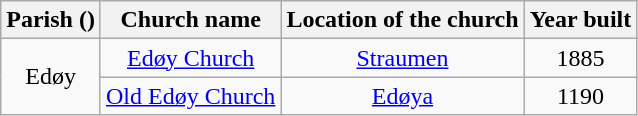<table class="wikitable" style="text-align:center">
<tr>
<th>Parish ()</th>
<th>Church name</th>
<th>Location of the church</th>
<th>Year built</th>
</tr>
<tr>
<td rowspan="2">Edøy</td>
<td><a href='#'>Edøy Church</a></td>
<td><a href='#'>Straumen</a></td>
<td>1885</td>
</tr>
<tr>
<td><a href='#'>Old Edøy Church</a></td>
<td><a href='#'>Edøya</a></td>
<td>1190</td>
</tr>
</table>
